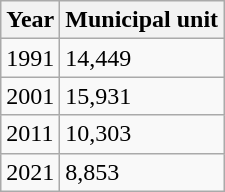<table class=wikitable>
<tr>
<th>Year</th>
<th>Municipal unit</th>
</tr>
<tr>
<td>1991</td>
<td>14,449</td>
</tr>
<tr>
<td>2001</td>
<td>15,931</td>
</tr>
<tr>
<td>2011</td>
<td>10,303</td>
</tr>
<tr>
<td>2021</td>
<td>8,853</td>
</tr>
</table>
